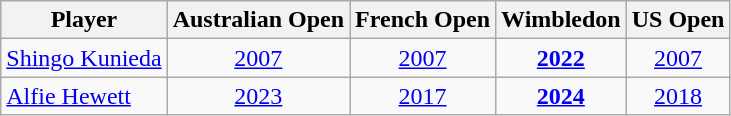<table class="wikitable sortable" style="text-align:center;">
<tr>
<th>Player</th>
<th>Australian Open</th>
<th>French Open</th>
<th>Wimbledon</th>
<th>US Open</th>
</tr>
<tr>
<td style="text-align:left;"> <a href='#'>Shingo Kunieda</a></td>
<td><a href='#'>2007</a></td>
<td><a href='#'>2007</a></td>
<td><strong><a href='#'>2022</a></strong></td>
<td><a href='#'>2007</a></td>
</tr>
<tr>
<td style="text-align:left;"> <a href='#'>Alfie Hewett</a></td>
<td><a href='#'>2023</a></td>
<td><a href='#'>2017</a></td>
<td><strong><a href='#'>2024</a></strong></td>
<td><a href='#'>2018</a></td>
</tr>
</table>
